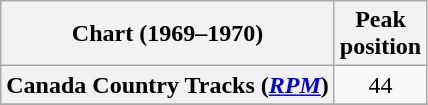<table class="wikitable sortable plainrowheaders" style="text-align:center">
<tr>
<th scope="col">Chart (1969–1970)</th>
<th scope="col">Peak<br>position</th>
</tr>
<tr>
<th scope="row">Canada Country Tracks (<em><a href='#'>RPM</a></em>)</th>
<td align="center">44</td>
</tr>
<tr>
</tr>
</table>
